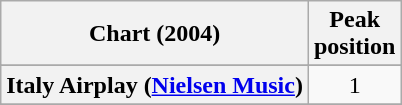<table class="wikitable plainrowheaders sortable">
<tr>
<th>Chart (2004)</th>
<th>Peak<br>position</th>
</tr>
<tr>
</tr>
<tr>
<th scope="row">Italy Airplay (<a href='#'>Nielsen Music</a>)</th>
<td style="text-align:center;">1</td>
</tr>
<tr>
</tr>
</table>
